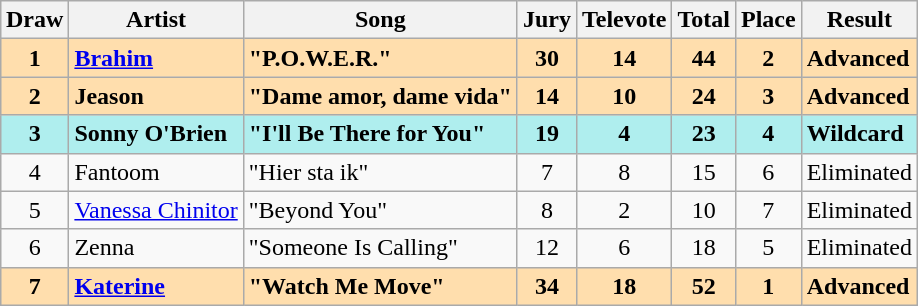<table class="sortable wikitable" style="margin: 1em auto 1em auto; text-align:center;">
<tr>
<th>Draw</th>
<th>Artist</th>
<th>Song</th>
<th>Jury</th>
<th>Televote</th>
<th>Total</th>
<th>Place</th>
<th>Result</th>
</tr>
<tr style="font-weight:bold; background:navajowhite;">
<td>1</td>
<td align="left"><a href='#'>Brahim</a></td>
<td align="left">"P.O.W.E.R."</td>
<td>30</td>
<td>14</td>
<td>44</td>
<td>2</td>
<td align="left">Advanced</td>
</tr>
<tr style="font-weight:bold; background:navajowhite;">
<td>2</td>
<td align="left">Jeason</td>
<td align="left">"Dame amor, dame vida"</td>
<td>14</td>
<td>10</td>
<td>24</td>
<td>3</td>
<td align="left">Advanced</td>
</tr>
<tr style="font-weight:bold; background:paleturquoise;">
<td>3</td>
<td align="left">Sonny O'Brien</td>
<td align="left">"I'll Be There for You"</td>
<td>19</td>
<td>4</td>
<td>23</td>
<td>4</td>
<td align="left">Wildcard</td>
</tr>
<tr>
<td>4</td>
<td align="left">Fantoom</td>
<td align="left">"Hier sta ik"</td>
<td>7</td>
<td>8</td>
<td>15</td>
<td>6</td>
<td align="left">Eliminated</td>
</tr>
<tr>
<td>5</td>
<td align="left"><a href='#'>Vanessa Chinitor</a></td>
<td align="left">"Beyond You"</td>
<td>8</td>
<td>2</td>
<td>10</td>
<td>7</td>
<td align="left">Eliminated</td>
</tr>
<tr>
<td>6</td>
<td align="left">Zenna</td>
<td align="left">"Someone Is Calling"</td>
<td>12</td>
<td>6</td>
<td>18</td>
<td>5</td>
<td align="left">Eliminated</td>
</tr>
<tr style="font-weight:bold; background:navajowhite;">
<td>7</td>
<td align="left"><a href='#'>Katerine</a></td>
<td align="left">"Watch Me Move"</td>
<td>34</td>
<td>18</td>
<td>52</td>
<td>1</td>
<td align="left">Advanced</td>
</tr>
</table>
